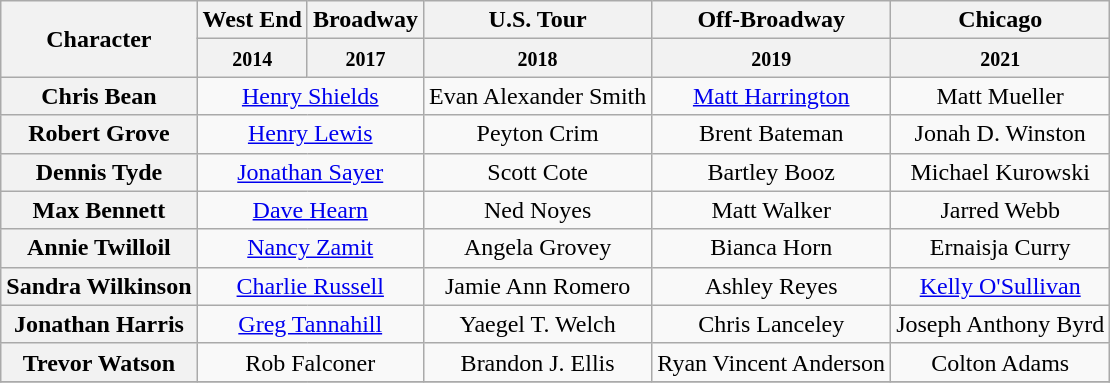<table class="wikitable" style="width:1000;">
<tr>
<th rowspan="2">Character</th>
<th>West End</th>
<th>Broadway</th>
<th>U.S. Tour</th>
<th>Off-Broadway</th>
<th>Chicago</th>
</tr>
<tr>
<th><small>2014</small></th>
<th><small>2017</small></th>
<th><small>2018</small></th>
<th><small>2019</small></th>
<th><small>2021</small></th>
</tr>
<tr>
<th>Chris Bean</th>
<td style="text-align: center;" colspan="2"><a href='#'>Henry Shields</a></td>
<td style="text-align: center;">Evan Alexander Smith</td>
<td style="text-align: center;"><a href='#'>Matt Harrington</a></td>
<td style="text-align: center;">Matt Mueller</td>
</tr>
<tr>
<th>Robert Grove</th>
<td style="text-align: center; "colspan="2"><a href='#'>Henry Lewis</a></td>
<td style="text-align: center;">Peyton Crim</td>
<td style="text-align: center;">Brent Bateman</td>
<td style="text-align: center;">Jonah D. Winston</td>
</tr>
<tr>
<th>Dennis Tyde</th>
<td style="text-align: center;" colspan="2"><a href='#'>Jonathan Sayer</a></td>
<td style="text-align: center;">Scott Cote</td>
<td style="text-align: center;">Bartley Booz</td>
<td style="text-align: center;">Michael Kurowski</td>
</tr>
<tr>
<th>Max Bennett</th>
<td style="text-align: center;" colspan="2"><a href='#'>Dave Hearn</a></td>
<td style="text-align: center;">Ned Noyes</td>
<td style="text-align: center;">Matt Walker</td>
<td style="text-align: center;">Jarred Webb</td>
</tr>
<tr>
<th>Annie Twilloil</th>
<td style="text-align: center;" colspan="2"><a href='#'>Nancy Zamit</a></td>
<td style="text-align: center;">Angela Grovey</td>
<td style="text-align: center;">Bianca Horn</td>
<td style="text-align: center;">Ernaisja Curry</td>
</tr>
<tr>
<th>Sandra Wilkinson</th>
<td style="text-align: center;" colspan="2"><a href='#'>Charlie Russell</a></td>
<td style="text-align: center;">Jamie Ann Romero</td>
<td style="text-align: center;">Ashley Reyes</td>
<td style="text-align: center;"><a href='#'>Kelly O'Sullivan</a></td>
</tr>
<tr>
<th>Jonathan Harris</th>
<td style="text-align: center; "colspan="2"><a href='#'>Greg Tannahill</a></td>
<td style="text-align: center;">Yaegel T. Welch</td>
<td style="text-align: center;">Chris Lanceley</td>
<td style="text-align: center;">Joseph Anthony Byrd</td>
</tr>
<tr>
<th>Trevor Watson</th>
<td style="text-align: center;" colspan="2">Rob Falconer</td>
<td style="text-align: center;">Brandon J. Ellis</td>
<td style="text-align: center;">Ryan Vincent Anderson</td>
<td style="text-align: center;">Colton Adams</td>
</tr>
<tr>
</tr>
</table>
